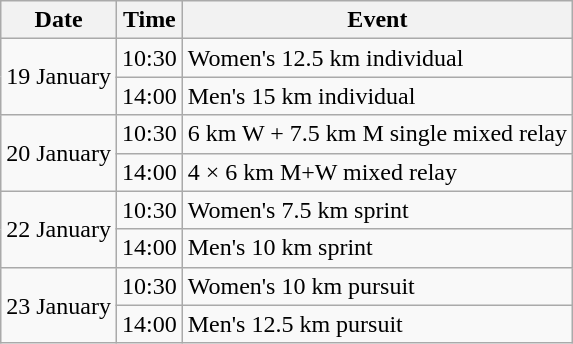<table class="wikitable">
<tr>
<th>Date</th>
<th>Time</th>
<th>Event</th>
</tr>
<tr>
<td rowspan=2>19 January</td>
<td>10:30</td>
<td>Women's 12.5 km individual</td>
</tr>
<tr>
<td>14:00</td>
<td>Men's 15 km individual</td>
</tr>
<tr>
<td rowspan=2>20 January</td>
<td>10:30</td>
<td>6 km W + 7.5 km M single mixed relay</td>
</tr>
<tr>
<td>14:00</td>
<td>4 × 6 km M+W mixed relay</td>
</tr>
<tr>
<td rowspan=2>22 January</td>
<td>10:30</td>
<td>Women's 7.5 km sprint</td>
</tr>
<tr>
<td>14:00</td>
<td>Men's 10 km sprint</td>
</tr>
<tr>
<td rowspan=2>23 January</td>
<td>10:30</td>
<td>Women's 10 km pursuit</td>
</tr>
<tr>
<td>14:00</td>
<td>Men's 12.5 km pursuit</td>
</tr>
</table>
